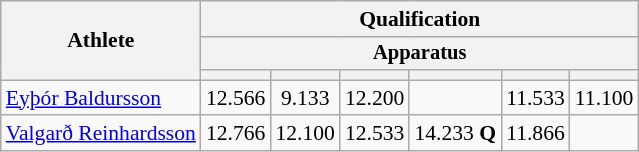<table class="wikitable" style="font-size:90%">
<tr>
<th rowspan=3>Athlete</th>
<th colspan =6>Qualification</th>
</tr>
<tr style="font-size:95%">
<th colspan=6>Apparatus</th>
</tr>
<tr style="font-size:95%">
<th></th>
<th></th>
<th></th>
<th></th>
<th></th>
<th></th>
</tr>
<tr align=center>
<td align=left><a href='#'>Eyþór Baldursson</a></td>
<td>12.566</td>
<td>9.133</td>
<td>12.200</td>
<td></td>
<td>11.533</td>
<td>11.100</td>
</tr>
<tr align=center>
<td align=left><a href='#'>Valgarð Reinhardsson</a></td>
<td>12.766</td>
<td>12.100</td>
<td>12.533</td>
<td>14.233 <strong>Q</strong></td>
<td>11.866</td>
<td></td>
</tr>
</table>
